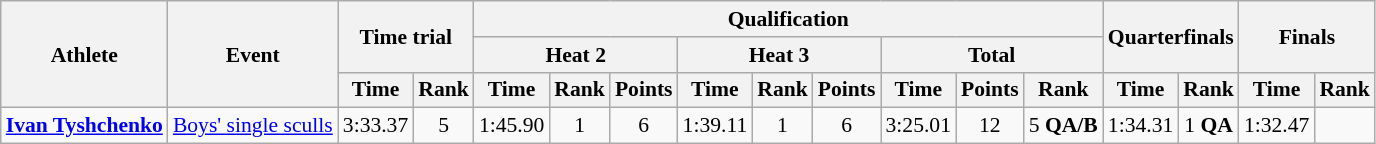<table class="wikitable" style="text-align:center; font-size:90%">
<tr>
<th rowspan=3>Athlete</th>
<th rowspan=3>Event</th>
<th rowspan=2 colspan=2>Time trial</th>
<th colspan=9>Qualification</th>
<th rowspan=2 colspan=2>Quarterfinals</th>
<th rowspan=2 colspan=2>Finals</th>
</tr>
<tr>
<th colspan=3>Heat 2</th>
<th colspan=3>Heat 3</th>
<th colspan=3>Total</th>
</tr>
<tr>
<th>Time</th>
<th>Rank</th>
<th>Time</th>
<th>Rank</th>
<th>Points</th>
<th>Time</th>
<th>Rank</th>
<th>Points</th>
<th>Time</th>
<th>Points</th>
<th>Rank</th>
<th>Time</th>
<th>Rank</th>
<th>Time</th>
<th>Rank</th>
</tr>
<tr>
<td align=left><strong><a href='#'>Ivan Tyshchenko</a></strong></td>
<td align=left><a href='#'>Boys' single sculls</a></td>
<td>3:33.37</td>
<td>5</td>
<td>1:45.90</td>
<td>1</td>
<td>6</td>
<td>1:39.11</td>
<td>1</td>
<td>6</td>
<td>3:25.01</td>
<td>12</td>
<td>5 <strong>QA/B</strong></td>
<td>1:34.31</td>
<td>1 <strong>QA</strong></td>
<td>1:32.47</td>
<td></td>
</tr>
</table>
